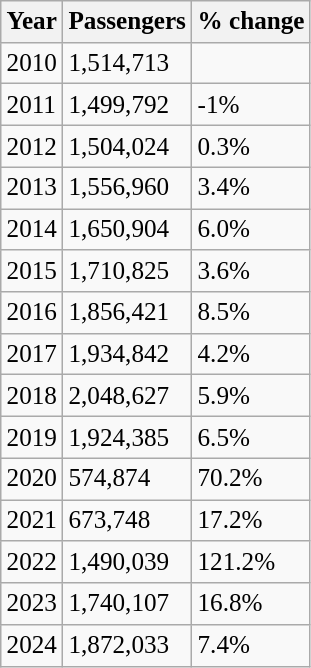<table class="wikitable" style="font-size: 105%">
<tr>
<th>Year</th>
<th>Passengers</th>
<th>% change</th>
</tr>
<tr>
<td>2010</td>
<td>1,514,713</td>
<td></td>
</tr>
<tr>
<td>2011</td>
<td>1,499,792</td>
<td> -1%</td>
</tr>
<tr>
<td>2012</td>
<td>1,504,024</td>
<td> 0.3%</td>
</tr>
<tr>
<td>2013</td>
<td>1,556,960</td>
<td> 3.4%</td>
</tr>
<tr>
<td>2014</td>
<td>1,650,904</td>
<td> 6.0%</td>
</tr>
<tr>
<td>2015</td>
<td>1,710,825</td>
<td> 3.6%</td>
</tr>
<tr>
<td>2016</td>
<td>1,856,421</td>
<td> 8.5%</td>
</tr>
<tr>
<td>2017</td>
<td>1,934,842</td>
<td> 4.2%</td>
</tr>
<tr>
<td>2018</td>
<td>2,048,627</td>
<td> 5.9%</td>
</tr>
<tr>
<td>2019</td>
<td>1,924,385</td>
<td> 6.5%</td>
</tr>
<tr>
<td>2020</td>
<td>574,874</td>
<td> 70.2%</td>
</tr>
<tr>
<td>2021</td>
<td>673,748</td>
<td> 17.2%</td>
</tr>
<tr>
<td>2022</td>
<td>1,490,039</td>
<td> 121.2%</td>
</tr>
<tr>
<td>2023</td>
<td>1,740,107</td>
<td> 16.8%</td>
</tr>
<tr>
<td>2024</td>
<td>1,872,033</td>
<td> 7.4%</td>
</tr>
</table>
